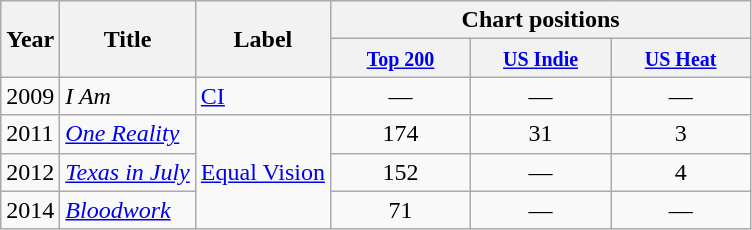<table class="wikitable">
<tr>
<th rowspan="2">Year</th>
<th rowspan="2">Title</th>
<th rowspan="2">Label</th>
<th colspan="3">Chart positions</th>
</tr>
<tr>
<th style="width:86px;"><small><a href='#'>Top 200</a></small></th>
<th style="width:86px;"><small><a href='#'>US Indie</a></small></th>
<th style="width:86px;"><small><a href='#'>US Heat</a></small></th>
</tr>
<tr>
<td>2009</td>
<td><em>I Am</em></td>
<td><a href='#'>CI</a></td>
<td style="text-align:center;">—</td>
<td style="text-align:center;">—</td>
<td style="text-align:center;">—</td>
</tr>
<tr>
<td>2011</td>
<td><em><a href='#'>One Reality</a></em></td>
<td rowspan="3"><a href='#'>Equal Vision</a></td>
<td style="text-align:center;">174</td>
<td style="text-align:center;">31</td>
<td style="text-align:center;">3</td>
</tr>
<tr>
<td>2012</td>
<td><em><a href='#'>Texas in July</a></em></td>
<td style="text-align:center;">152</td>
<td style="text-align:center;">—</td>
<td style="text-align:center;">4</td>
</tr>
<tr>
<td>2014</td>
<td><em><a href='#'>Bloodwork</a></em></td>
<td style="text-align:center;">71</td>
<td style="text-align:center;">—</td>
<td style="text-align:center;">—</td>
</tr>
</table>
